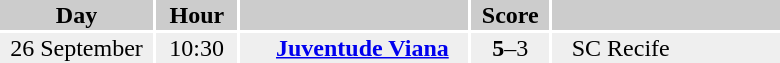<table border="0" style="border: 1px solid #999 style="font-size:90%; background-color:white">
<tr align="center" bgcolor="#cccccc">
<th width="100">  Day  </th>
<th width="30">  Hour  </th>
<th width="150"></th>
<th width="50">Score</th>
<th width="150"></th>
</tr>
<tr align="center" bgcolor="#efefef">
<td>26 September</td>
<td>10:30</td>
<td align="right"><strong><a href='#'>Juventude Viana</a></strong>   </td>
<td><strong>5</strong>–3</td>
<td align="left">   SC Recife</td>
</tr>
</table>
